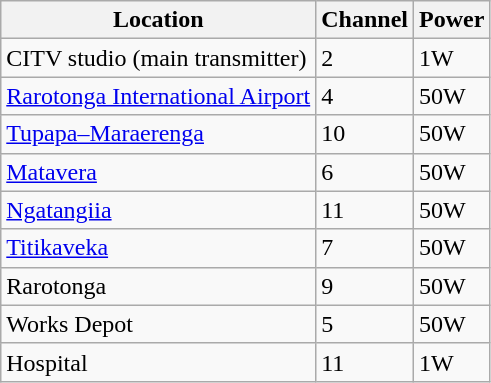<table class="wikitable sortable">
<tr>
<th>Location</th>
<th>Channel</th>
<th>Power</th>
</tr>
<tr>
<td>CITV studio (main transmitter)</td>
<td>2</td>
<td>1W</td>
</tr>
<tr>
<td><a href='#'>Rarotonga International Airport</a></td>
<td>4</td>
<td>50W</td>
</tr>
<tr>
<td><a href='#'>Tupapa–Maraerenga</a></td>
<td>10</td>
<td>50W</td>
</tr>
<tr>
<td><a href='#'>Matavera</a></td>
<td>6</td>
<td>50W</td>
</tr>
<tr>
<td><a href='#'>Ngatangiia</a></td>
<td>11</td>
<td>50W</td>
</tr>
<tr>
<td><a href='#'>Titikaveka</a></td>
<td>7</td>
<td>50W</td>
</tr>
<tr>
<td>Rarotonga</td>
<td>9</td>
<td>50W</td>
</tr>
<tr>
<td>Works Depot</td>
<td>5</td>
<td>50W</td>
</tr>
<tr>
<td>Hospital</td>
<td>11</td>
<td>1W</td>
</tr>
</table>
